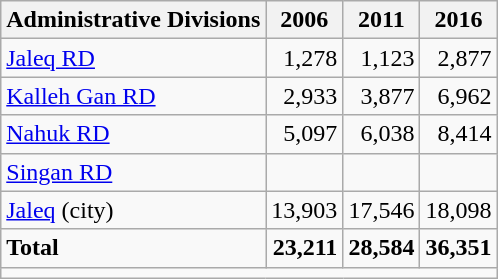<table class="wikitable">
<tr>
<th>Administrative Divisions</th>
<th>2006</th>
<th>2011</th>
<th>2016</th>
</tr>
<tr>
<td><a href='#'>Jaleq RD</a></td>
<td style="text-align: right;">1,278</td>
<td style="text-align: right;">1,123</td>
<td style="text-align: right;">2,877</td>
</tr>
<tr>
<td><a href='#'>Kalleh Gan RD</a></td>
<td style="text-align: right;">2,933</td>
<td style="text-align: right;">3,877</td>
<td style="text-align: right;">6,962</td>
</tr>
<tr>
<td><a href='#'>Nahuk RD</a></td>
<td style="text-align: right;">5,097</td>
<td style="text-align: right;">6,038</td>
<td style="text-align: right;">8,414</td>
</tr>
<tr>
<td><a href='#'>Singan RD</a></td>
<td style="text-align: right;"></td>
<td style="text-align: right;"></td>
<td style="text-align: right;"></td>
</tr>
<tr>
<td><a href='#'>Jaleq</a> (city)</td>
<td style="text-align: right;">13,903</td>
<td style="text-align: right;">17,546</td>
<td style="text-align: right;">18,098</td>
</tr>
<tr>
<td><strong>Total</strong></td>
<td style="text-align: right;"><strong>23,211</strong></td>
<td style="text-align: right;"><strong>28,584</strong></td>
<td style="text-align: right;"><strong>36,351</strong></td>
</tr>
<tr>
<td colspan=4></td>
</tr>
</table>
